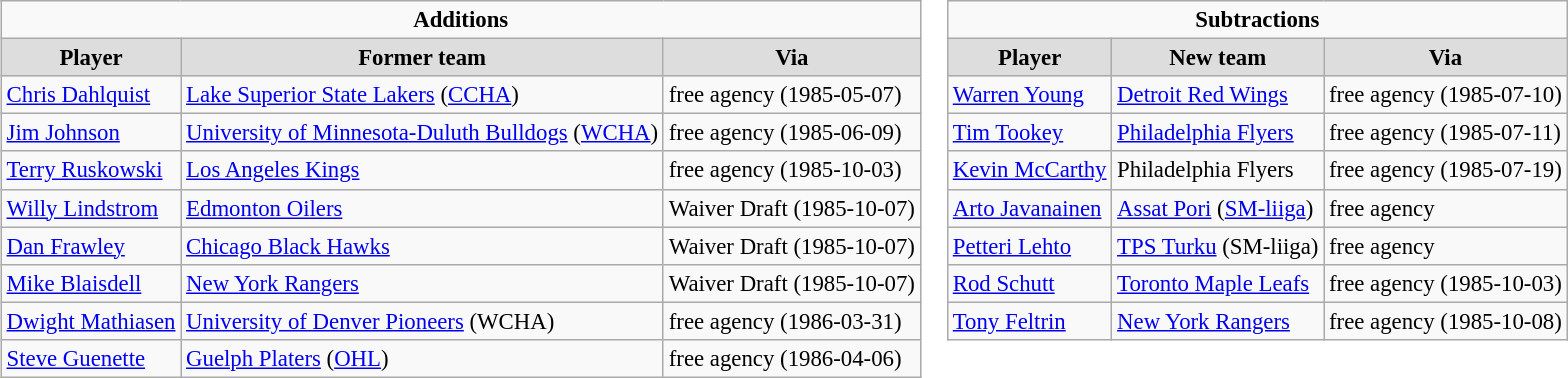<table cellspacing="0">
<tr>
<td valign="top"><br><table class="wikitable" style="font-size: 95%">
<tr>
<td colspan="10" align="center"><strong>Additions</strong></td>
</tr>
<tr align="center"  bgcolor="#dddddd">
<td><strong>Player</strong></td>
<td><strong>Former team</strong></td>
<td><strong>Via</strong></td>
</tr>
<tr>
<td><a href='#'>Chris Dahlquist</a></td>
<td><a href='#'>Lake Superior State Lakers</a> (<a href='#'>CCHA</a>)</td>
<td>free agency (1985-05-07)</td>
</tr>
<tr>
<td><a href='#'>Jim Johnson</a></td>
<td><a href='#'>University of Minnesota-Duluth Bulldogs</a> (<a href='#'>WCHA</a>)</td>
<td>free agency (1985-06-09)</td>
</tr>
<tr>
<td><a href='#'>Terry Ruskowski</a></td>
<td><a href='#'>Los Angeles Kings</a></td>
<td>free agency (1985-10-03)</td>
</tr>
<tr>
<td><a href='#'>Willy Lindstrom</a></td>
<td><a href='#'>Edmonton Oilers</a></td>
<td>Waiver Draft (1985-10-07)</td>
</tr>
<tr>
<td><a href='#'>Dan Frawley</a></td>
<td><a href='#'>Chicago Black Hawks</a></td>
<td>Waiver Draft (1985-10-07)</td>
</tr>
<tr>
<td><a href='#'>Mike Blaisdell</a></td>
<td><a href='#'>New York Rangers</a></td>
<td>Waiver Draft (1985-10-07)</td>
</tr>
<tr>
<td><a href='#'>Dwight Mathiasen</a></td>
<td><a href='#'>University of Denver Pioneers</a> (WCHA)</td>
<td>free agency (1986-03-31)</td>
</tr>
<tr>
<td><a href='#'>Steve Guenette</a></td>
<td><a href='#'>Guelph Platers</a> (<a href='#'>OHL</a>)</td>
<td>free agency (1986-04-06)</td>
</tr>
</table>
</td>
<td valign="top"><br><table class="wikitable" style="font-size: 95%">
<tr>
<td colspan="10" align="center"><strong>Subtractions</strong></td>
</tr>
<tr align="center"  bgcolor="#dddddd">
<td><strong>Player</strong></td>
<td><strong>New team</strong></td>
<td><strong>Via</strong></td>
</tr>
<tr>
<td><a href='#'>Warren Young</a></td>
<td><a href='#'>Detroit Red Wings</a></td>
<td>free agency (1985-07-10)</td>
</tr>
<tr>
<td><a href='#'>Tim Tookey</a></td>
<td><a href='#'>Philadelphia Flyers</a></td>
<td>free agency (1985-07-11)</td>
</tr>
<tr>
<td><a href='#'>Kevin McCarthy</a></td>
<td>Philadelphia Flyers</td>
<td>free agency (1985-07-19)</td>
</tr>
<tr>
<td><a href='#'>Arto Javanainen</a></td>
<td><a href='#'>Assat Pori</a> (<a href='#'>SM-liiga</a>)</td>
<td>free agency</td>
</tr>
<tr>
<td><a href='#'>Petteri Lehto</a></td>
<td><a href='#'>TPS Turku</a> (SM-liiga)</td>
<td>free agency</td>
</tr>
<tr>
<td><a href='#'>Rod Schutt</a></td>
<td><a href='#'>Toronto Maple Leafs</a></td>
<td>free agency (1985-10-03)</td>
</tr>
<tr>
<td><a href='#'>Tony Feltrin</a></td>
<td><a href='#'>New York Rangers</a></td>
<td>free agency (1985-10-08)</td>
</tr>
</table>
</td>
</tr>
</table>
